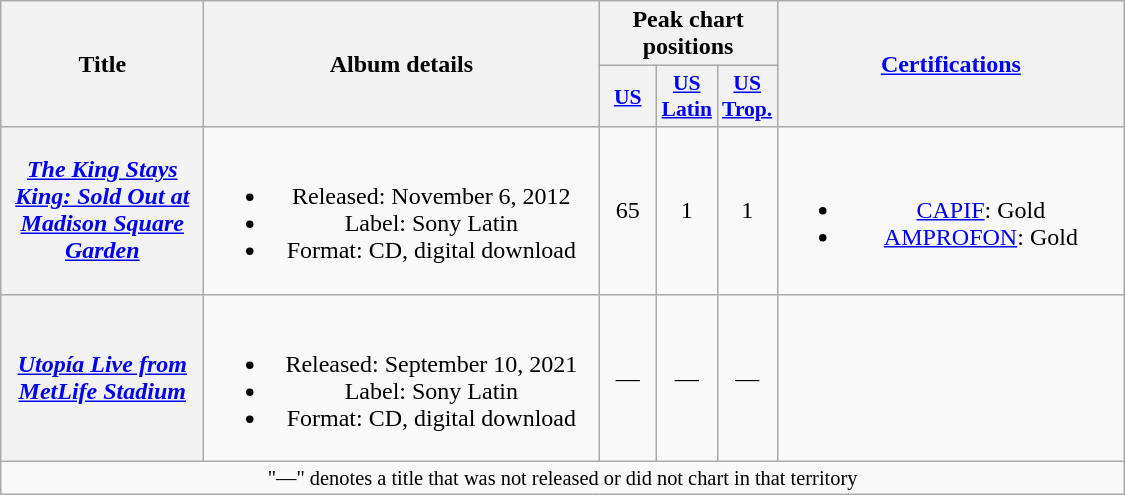<table class="wikitable plainrowheaders" style="text-align:center;">
<tr>
<th scope="col" rowspan="2" style="width:8em;">Title</th>
<th scope="col" rowspan="2" style="width:16em;">Album details</th>
<th scope="col" colspan="3">Peak chart positions</th>
<th scope="col" rowspan="2" style="width:14em;"><a href='#'>Certifications</a></th>
</tr>
<tr>
<th scope="col" style="width:2.2em;font-size:90%;"><a href='#'>US</a><br></th>
<th scope="col" style="width:2.2em;font-size:90%;"><a href='#'>US<br>Latin</a><br></th>
<th scope="col" style="width:2.2em;font-size:90%;"><a href='#'>US<br>Trop.</a><br></th>
</tr>
<tr>
<th scope="row" align="center"><em><a href='#'>The King Stays King: Sold Out at Madison Square Garden</a></em></th>
<td><br><ul><li>Released: November 6, 2012</li><li>Label: Sony Latin</li><li>Format: CD, digital download</li></ul></td>
<td>65</td>
<td>1</td>
<td>1</td>
<td><br><ul><li><a href='#'>CAPIF</a>: Gold</li><li><a href='#'>AMPROFON</a>: Gold</li></ul></td>
</tr>
<tr>
<th scope="row" align="center"><em><a href='#'>Utopía Live from MetLife Stadium</a></em></th>
<td><br><ul><li>Released: September 10, 2021</li><li>Label: Sony Latin</li><li>Format: CD, digital download</li></ul></td>
<td>—</td>
<td>—</td>
<td>—</td>
<td></td>
</tr>
<tr>
<td colspan="14" style="text-align:center; font-size:85%">"—" denotes a title that was not released or did not chart in that territory</td>
</tr>
</table>
